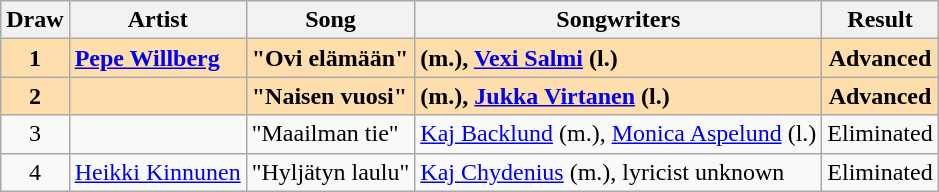<table class="wikitable sortable">
<tr>
<th>Draw</th>
<th>Artist</th>
<th>Song</th>
<th>Songwriters</th>
<th>Result</th>
</tr>
<tr style="background:#FFDEAD; font-weight:bold;">
<td align="center">1</td>
<td><a href='#'>Pepe Willberg</a></td>
<td>"Ovi elämään"</td>
<td> (m.), <a href='#'>Vexi Salmi</a> (l.)</td>
<td align="center">Advanced</td>
</tr>
<tr style="background:#FFDEAD; font-weight:bold;">
<td align="center">2</td>
<td></td>
<td>"Naisen vuosi"</td>
<td> (m.), <a href='#'>Jukka Virtanen</a> (l.)</td>
<td align="center">Advanced</td>
</tr>
<tr>
<td align="center">3</td>
<td></td>
<td>"Maailman tie"</td>
<td><a href='#'>Kaj Backlund</a> (m.), <a href='#'>Monica Aspelund</a> (l.)</td>
<td align="center">Eliminated</td>
</tr>
<tr>
<td align="center">4</td>
<td><a href='#'>Heikki Kinnunen</a></td>
<td>"Hyljätyn laulu"</td>
<td><a href='#'>Kaj Chydenius</a> (m.), lyricist unknown</td>
<td align="center">Eliminated</td>
</tr>
</table>
